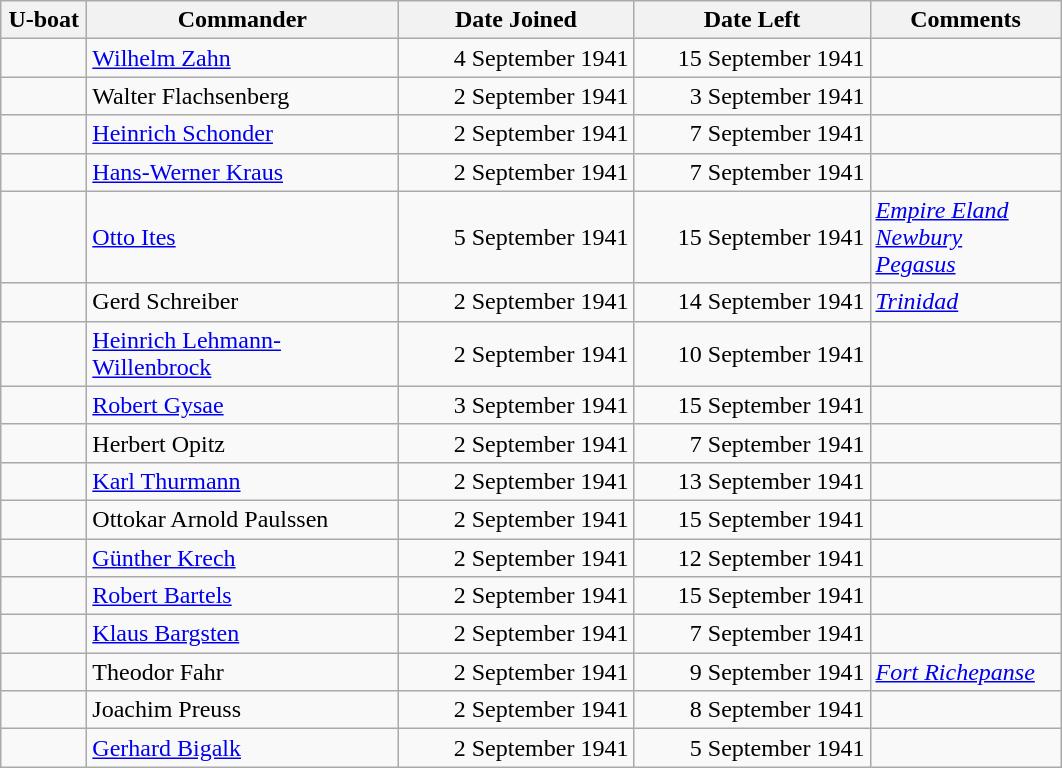<table class="wikitable">
<tr>
<th width="50px">U-boat</th>
<th width="200px">Commander</th>
<th width="150px">Date Joined</th>
<th width="150px">Date Left</th>
<th width="120px">Comments</th>
</tr>
<tr>
<td align="center"></td>
<td align="left"><a href='#'>Wilhelm Zahn</a></td>
<td align="right">4 September 1941</td>
<td align="right">15 September 1941</td>
<td align="left"></td>
</tr>
<tr>
<td align="center"></td>
<td align="left">Walter Flachsenberg</td>
<td align="right">2 September 1941</td>
<td align="right">3 September 1941</td>
<td align="left"></td>
</tr>
<tr>
<td align="center"></td>
<td align="left"><a href='#'>Heinrich Schonder</a></td>
<td align="right">2 September 1941</td>
<td align="right">7 September 1941</td>
<td align="left"></td>
</tr>
<tr>
<td align="center"></td>
<td align="left"><a href='#'>Hans-Werner Kraus</a></td>
<td align="right">2 September 1941</td>
<td align="right">7 September 1941</td>
<td align="left"></td>
</tr>
<tr>
<td align="center"></td>
<td align="left"><a href='#'>Otto Ites</a></td>
<td align="right">5 September 1941</td>
<td align="right">15 September 1941</td>
<td align="left"><a href='#'><em>Empire Eland</em></a><br><a href='#'><em>Newbury</em></a><br><a href='#'><em>Pegasus</em></a></td>
</tr>
<tr>
<td align="center"></td>
<td align="left">Gerd Schreiber</td>
<td align="right">2 September 1941</td>
<td align="right">14 September 1941</td>
<td align="left"><a href='#'><em>Trinidad</em></a></td>
</tr>
<tr>
<td align="center"></td>
<td align="left"><a href='#'>Heinrich Lehmann-Willenbrock</a></td>
<td align="right">2 September 1941</td>
<td align="right">10 September 1941</td>
<td align="left"></td>
</tr>
<tr>
<td align="center"></td>
<td align="left"><a href='#'>Robert Gysae</a></td>
<td align="right">3 September 1941</td>
<td align="right">15 September 1941</td>
<td align="left"></td>
</tr>
<tr>
<td align="center"></td>
<td align="left">Herbert Opitz</td>
<td align="right">2 September 1941</td>
<td align="right">7 September 1941</td>
<td align="left"></td>
</tr>
<tr>
<td align="center"></td>
<td align="left"><a href='#'>Karl Thurmann</a></td>
<td align="right">2 September 1941</td>
<td align="right">13 September 1941</td>
<td align="left"></td>
</tr>
<tr>
<td align="center"></td>
<td align="left">Ottokar Arnold Paulssen</td>
<td align="right">2 September 1941</td>
<td align="right">15 September 1941</td>
<td align="left"></td>
</tr>
<tr>
<td align="center"></td>
<td align="left"><a href='#'>Günther Krech</a></td>
<td align="right">2 September 1941</td>
<td align="right">12 September 1941</td>
<td align="left"></td>
</tr>
<tr>
<td align="center"></td>
<td align="left"><a href='#'>Robert Bartels</a></td>
<td align="right">2 September 1941</td>
<td align="right">15 September 1941</td>
<td align="left"></td>
</tr>
<tr>
<td align="center"></td>
<td align="left"><a href='#'>Klaus Bargsten</a></td>
<td align="right">2 September 1941</td>
<td align="right">7 September 1941</td>
<td align="left"></td>
</tr>
<tr>
<td align="center"></td>
<td align="left">Theodor Fahr</td>
<td align="right">2 September 1941</td>
<td align="right">9 September 1941</td>
<td align="left"><a href='#'><em>Fort Richepanse</em></a></td>
</tr>
<tr>
<td align="center"></td>
<td align="left">Joachim Preuss</td>
<td align="right">2 September 1941</td>
<td align="right">8 September 1941</td>
<td align="left"></td>
</tr>
<tr>
<td align="center"></td>
<td align="left"><a href='#'>Gerhard Bigalk</a></td>
<td align="right">2 September 1941</td>
<td align="right">5 September 1941</td>
<td align="left"></td>
</tr>
</table>
